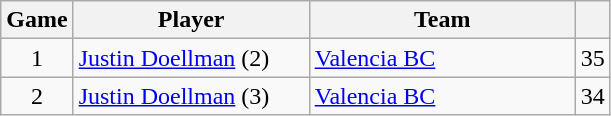<table class="wikitable sortable" style="text-align: center;">
<tr>
<th style="text-align:center;">Game</th>
<th style="text-align:center; width:150px;">Player</th>
<th style="text-align:center; width:170px;">Team</th>
<th style="text-align:center;"></th>
</tr>
<tr>
<td>1</td>
<td align="left"> <a href='#'>Justin Doellman</a> (2)</td>
<td align="left"> <a href='#'>Valencia BC</a></td>
<td>35</td>
</tr>
<tr>
<td>2</td>
<td align="left"> <a href='#'>Justin Doellman</a> (3)</td>
<td align="left"> <a href='#'>Valencia BC</a></td>
<td>34</td>
</tr>
</table>
